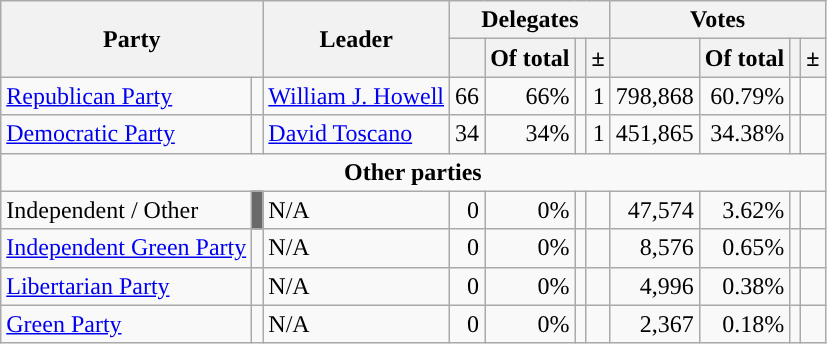<table class="wikitable sortable" style="text-align:centre;">
<tr>
<th colspan=2 rowspan=2>Party</th>
<th rowspan=2>Leader</th>
<th colspan=4>Delegates</th>
<th colspan=4>Votes</th>
</tr>
<tr>
<th></th>
<th>Of total</th>
<th class="unsortable"></th>
<th>±</th>
<th></th>
<th>Of total</th>
<th class="unsortable"></th>
<th>±</th>
</tr>
<tr>
<td style="text-align:left;"><a href='#'>Republican Party</a></td>
<td style="background:"></td>
<td data-sort-value="Howell, William J."><a href='#'>William J. Howell</a></td>
<td style="text-align:right;">66</td>
<td style="text-align:right;">66%</td>
<td data-sort-value=""></td>
<td style="text-align:right;">1</td>
<td style="text-align:right;">798,868</td>
<td style="text-align:right;">60.79%</td>
<td></td>
<td style="text-align:right;"></td>
</tr>
<tr>
<td style="text-align:left;"><a href='#'>Democratic Party</a></td>
<td style="background:"></td>
<td data-sort-value="Toscano, David"><a href='#'>David Toscano</a></td>
<td style="text-align:right;">34</td>
<td style="text-align:right;">34%</td>
<td data-sort-value=""></td>
<td style="text-align:right;">1</td>
<td style="text-align:right;">451,865</td>
<td style="text-align:right;">34.38%</td>
<td></td>
<td style="text-align:right;"></td>
</tr>
<tr>
<td colspan=12 style="text-align:center;"><strong>Other parties</strong></td>
</tr>
<tr>
<td style="text-align:left;">Independent / Other</td>
<td style="background:dimGrey;"></td>
<td>N/A</td>
<td style="text-align:right;">0</td>
<td style="text-align:right;">0%</td>
<td data-sort-value=""></td>
<td style="text-align:right;"></td>
<td style="text-align:right;">47,574</td>
<td style="text-align:right;">3.62%</td>
<td></td>
<td style="text-align:right;"></td>
</tr>
<tr>
<td style="text-align:left;"><a href='#'>Independent Green Party</a></td>
<td style="background:"></td>
<td>N/A</td>
<td style="text-align:right;">0</td>
<td style="text-align:right;">0%</td>
<td data-sort-value=""></td>
<td style="text-align:right;"></td>
<td style="text-align:right;">8,576</td>
<td style="text-align:right;">0.65%</td>
<td></td>
<td style="text-align:right;"></td>
</tr>
<tr>
<td style="text-align:left;"><a href='#'>Libertarian Party</a></td>
<td style="background:"></td>
<td>N/A</td>
<td style="text-align:right;">0</td>
<td style="text-align:right;">0%</td>
<td data-sort-value=""></td>
<td style="text-align:right;"></td>
<td style="text-align:right;">4,996</td>
<td style="text-align:right;">0.38%</td>
<td></td>
<td style="text-align:right;"></td>
</tr>
<tr>
<td style="text-align:left;"><a href='#'>Green Party</a></td>
<td style="background:"></td>
<td>N/A</td>
<td style="text-align:right;">0</td>
<td style="text-align:right;">0%</td>
<td data-sort-value=""></td>
<td style="text-align:right;"></td>
<td style="text-align:right;">2,367</td>
<td style="text-align:right;">0.18%</td>
<td></td>
<td style="text-align:right;"></td>
</tr>
</table>
